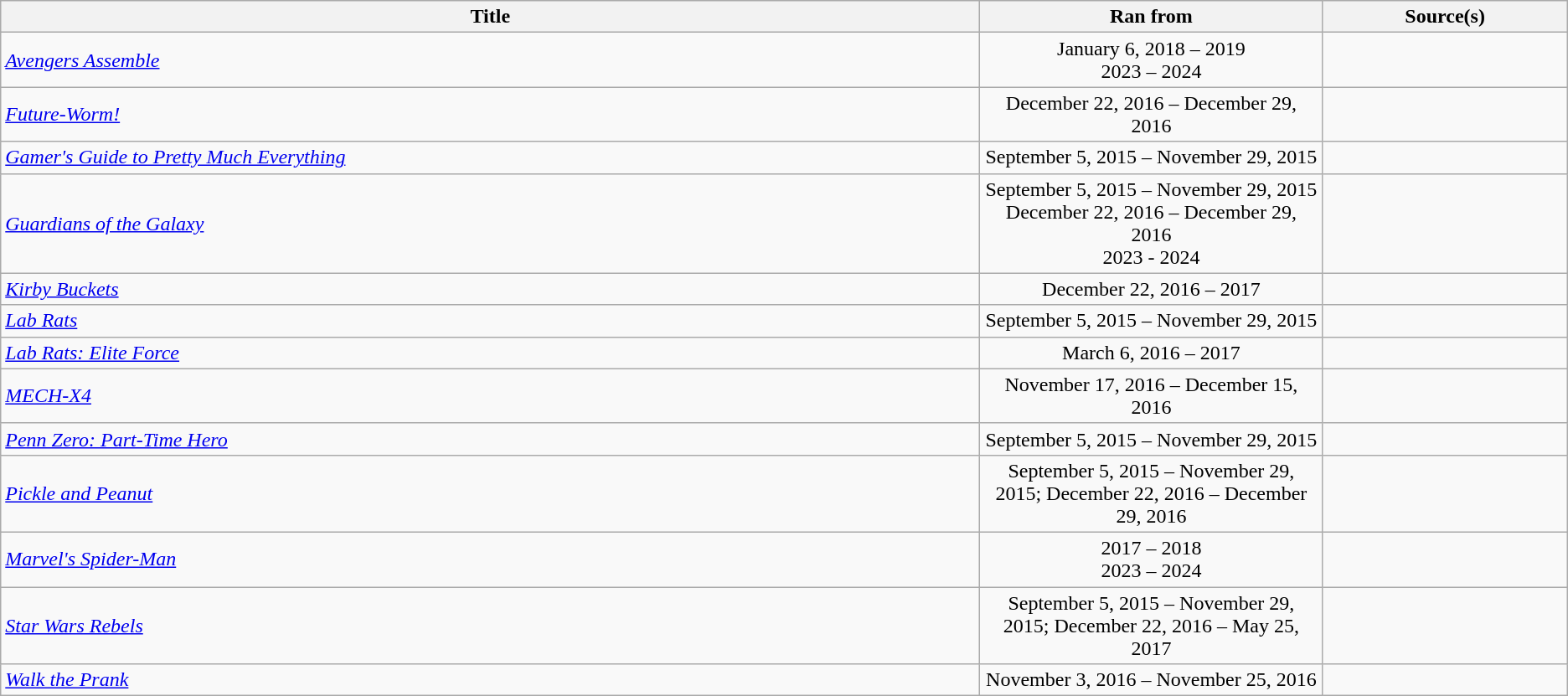<table class="wikitable plainrowheaders sortable" style="text-align:center;">
<tr>
<th scope="col" style="width:40%;">Title</th>
<th scope="col" style="width:14%;">Ran from</th>
<th scope="col" style="width:10%;">Source(s)</th>
</tr>
<tr>
<td scope="row" style="text-align:left;"><em><a href='#'>Avengers Assemble</a></em></td>
<td>January 6, 2018 – 2019<br>2023 – 2024</td>
<td></td>
</tr>
<tr>
<td scope="row" style="text-align:left;"><em><a href='#'>Future-Worm!</a></em></td>
<td>December 22, 2016 – December 29, 2016</td>
<td></td>
</tr>
<tr>
<td scope="row" style="text-align:left;"><em><a href='#'>Gamer's Guide to Pretty Much Everything</a></em></td>
<td>September 5, 2015 – November 29, 2015</td>
<td></td>
</tr>
<tr>
<td scope="row" style="text-align:left;"><em><a href='#'>Guardians of the Galaxy</a></em></td>
<td>September 5, 2015 – November 29, 2015<br>December 22, 2016 – December 29, 2016<br>2023 - 2024</td>
<td></td>
</tr>
<tr>
<td scope="row" style="text-align:left;"><em><a href='#'>Kirby Buckets</a></em></td>
<td>December 22, 2016 – 2017</td>
<td></td>
</tr>
<tr>
<td scope="row" style="text-align:left;"><em><a href='#'>Lab Rats</a></em></td>
<td>September 5, 2015 – November 29, 2015</td>
<td></td>
</tr>
<tr>
<td scope="row" style="text-align:left;"><em><a href='#'>Lab Rats: Elite Force</a></em></td>
<td>March 6, 2016 – 2017</td>
<td></td>
</tr>
<tr>
<td scope="row" style="text-align:left;"><em><a href='#'>MECH-X4</a></em></td>
<td>November 17, 2016 – December 15, 2016</td>
<td></td>
</tr>
<tr>
<td scope="row" style="text-align:left;"><em><a href='#'>Penn Zero: Part-Time Hero</a></em></td>
<td>September 5, 2015 – November 29, 2015</td>
<td></td>
</tr>
<tr>
<td scope="row" style="text-align:left;"><em><a href='#'>Pickle and Peanut</a></em></td>
<td>September 5, 2015 – November 29, 2015; December 22, 2016 – December 29, 2016</td>
<td></td>
</tr>
<tr>
<td scope="row" style="text-align:left;"><em><a href='#'>Marvel's Spider-Man</a></em></td>
<td>2017 – 2018<br>2023 – 2024</td>
<td></td>
</tr>
<tr>
<td scope="row" style="text-align:left;"><em><a href='#'>Star Wars Rebels</a></em></td>
<td>September 5, 2015 – November 29, 2015; December 22, 2016 – May 25, 2017</td>
<td></td>
</tr>
<tr>
<td scope="row" style="text-align:left;"><em><a href='#'>Walk the Prank</a></em></td>
<td>November 3, 2016 – November 25, 2016</td>
<td></td>
</tr>
</table>
